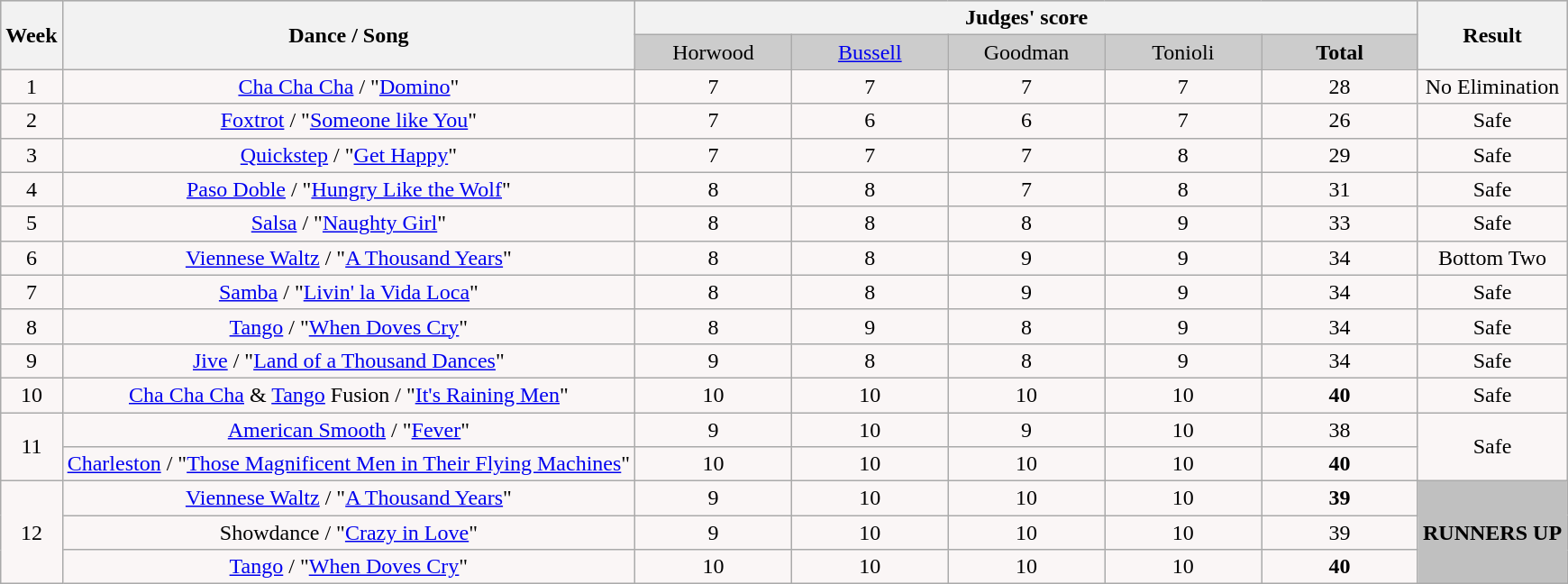<table class="wikitable collapsible collapsed">
<tr style="text-align:Center; background:#ccc;">
<th rowspan="2">Week</th>
<th rowspan="2">Dance / Song</th>
<th colspan="5">Judges' score</th>
<th rowspan="2">Result</th>
</tr>
<tr style="text-align:center; background:#ccc;">
<td style="width:10%; ">Horwood</td>
<td style="width:10%; "><a href='#'>Bussell</a></td>
<td style="width:10%; ">Goodman</td>
<td style="width:10%; ">Tonioli</td>
<td style="width:10%; "><strong>Total</strong></td>
</tr>
<tr style="text-align: center; background:#faf6f6;">
<td>1</td>
<td><a href='#'>Cha Cha Cha</a> / "<a href='#'>Domino</a>"</td>
<td>7</td>
<td>7</td>
<td>7</td>
<td>7</td>
<td>28</td>
<td>No Elimination</td>
</tr>
<tr style="text-align: center; background:#faf6f6;">
<td>2</td>
<td><a href='#'>Foxtrot</a> / "<a href='#'>Someone like You</a>"</td>
<td>7</td>
<td>6</td>
<td>6</td>
<td>7</td>
<td>26</td>
<td>Safe</td>
</tr>
<tr style="text-align: center; background:#faf6f6;">
<td>3</td>
<td><a href='#'>Quickstep</a> / "<a href='#'>Get Happy</a>"</td>
<td>7</td>
<td>7</td>
<td>7</td>
<td>8</td>
<td>29</td>
<td>Safe</td>
</tr>
<tr style="text-align:center; background:#faf6f6;">
<td>4</td>
<td><a href='#'>Paso Doble</a> / "<a href='#'>Hungry Like the Wolf</a>"</td>
<td>8</td>
<td>8</td>
<td>7</td>
<td>8</td>
<td>31</td>
<td>Safe</td>
</tr>
<tr style="text-align:center; background:#faf6f6;">
<td>5</td>
<td><a href='#'>Salsa</a> / "<a href='#'>Naughty Girl</a>"</td>
<td>8</td>
<td>8</td>
<td>8</td>
<td>9</td>
<td>33</td>
<td>Safe</td>
</tr>
<tr style="text-align:center; background:#faf6f6;">
<td>6</td>
<td><a href='#'>Viennese Waltz</a> / "<a href='#'>A Thousand Years</a>"</td>
<td>8</td>
<td>8</td>
<td>9</td>
<td>9</td>
<td>34</td>
<td>Bottom Two</td>
</tr>
<tr style="text-align:center; background:#faf6f6;">
<td>7</td>
<td><a href='#'>Samba</a> / "<a href='#'>Livin' la Vida Loca</a>"</td>
<td>8</td>
<td>8</td>
<td>9</td>
<td>9</td>
<td>34</td>
<td>Safe</td>
</tr>
<tr style="text-align: center; background:#faf6f6;">
<td>8</td>
<td><a href='#'>Tango</a> / "<a href='#'>When Doves Cry</a>"</td>
<td>8</td>
<td>9</td>
<td>8</td>
<td>9</td>
<td>34</td>
<td>Safe</td>
</tr>
<tr style="text-align: center; background:#faf6f6;">
<td>9</td>
<td><a href='#'>Jive</a> / "<a href='#'>Land of a Thousand Dances</a>"</td>
<td>9</td>
<td>8</td>
<td>8</td>
<td>9</td>
<td>34</td>
<td>Safe</td>
</tr>
<tr style="text-align: center; background:#faf6f6;">
<td>10</td>
<td><a href='#'>Cha Cha Cha</a> & <a href='#'>Tango</a> Fusion / "<a href='#'>It's Raining Men</a>"</td>
<td>10</td>
<td>10</td>
<td>10</td>
<td>10</td>
<td><span><strong>40</strong></span></td>
<td>Safe</td>
</tr>
<tr style="text-align: center; background:#faf6f6;">
<td rowspan="2">11</td>
<td><a href='#'>American Smooth</a> / "<a href='#'>Fever</a>"</td>
<td>9</td>
<td>10</td>
<td>9</td>
<td>10</td>
<td>38</td>
<td rowspan="2">Safe</td>
</tr>
<tr style="text-align: center; background:#faf6f6;">
<td><a href='#'>Charleston</a> / "<a href='#'>Those Magnificent Men in Their Flying Machines</a>"</td>
<td>10</td>
<td>10</td>
<td>10</td>
<td>10</td>
<td><span><strong>40</strong></span></td>
</tr>
<tr style="text-align: center; background:#faf6f6;">
<td rowspan="3">12</td>
<td><a href='#'>Viennese Waltz</a> / "<a href='#'>A Thousand Years</a>"</td>
<td>9</td>
<td>10</td>
<td>10</td>
<td>10</td>
<td><span><strong>39</strong></span></td>
<td style="background:silver;" rowspan="3"><strong>RUNNERS UP</strong></td>
</tr>
<tr style="text-align: center; background:#faf6f6;">
<td>Showdance / "<a href='#'>Crazy in Love</a>"</td>
<td>9</td>
<td>10</td>
<td>10</td>
<td>10</td>
<td>39</td>
</tr>
<tr style="text-align: center; background:#faf6f6;">
<td><a href='#'>Tango</a> / "<a href='#'>When Doves Cry</a>"</td>
<td>10</td>
<td>10</td>
<td>10</td>
<td>10</td>
<td><span><strong>40</strong></span></td>
</tr>
</table>
